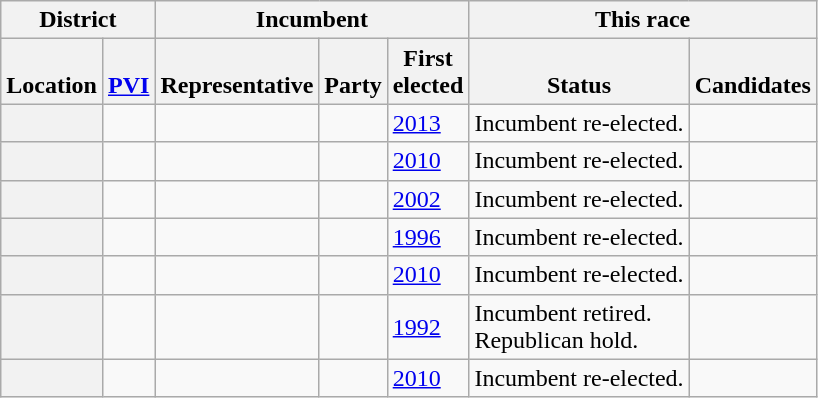<table class="wikitable sortable">
<tr valign=bottom>
<th colspan=2>District</th>
<th colspan=3>Incumbent</th>
<th colspan=2>This race</th>
</tr>
<tr valign=bottom>
<th>Location</th>
<th><a href='#'>PVI</a></th>
<th>Representative</th>
<th>Party</th>
<th>First<br>elected</th>
<th>Status</th>
<th>Candidates</th>
</tr>
<tr>
<th></th>
<td></td>
<td></td>
<td></td>
<td><a href='#'>2013 </a></td>
<td>Incumbent re-elected.</td>
<td nowrap></td>
</tr>
<tr>
<th></th>
<td></td>
<td></td>
<td></td>
<td><a href='#'>2010</a></td>
<td>Incumbent re-elected.</td>
<td nowrap></td>
</tr>
<tr>
<th></th>
<td></td>
<td></td>
<td></td>
<td><a href='#'>2002</a></td>
<td>Incumbent re-elected.</td>
<td nowrap></td>
</tr>
<tr>
<th></th>
<td></td>
<td></td>
<td></td>
<td><a href='#'>1996</a></td>
<td>Incumbent re-elected.</td>
<td nowrap></td>
</tr>
<tr>
<th></th>
<td></td>
<td></td>
<td></td>
<td><a href='#'>2010</a></td>
<td>Incumbent re-elected.</td>
<td nowrap></td>
</tr>
<tr>
<th></th>
<td></td>
<td></td>
<td></td>
<td><a href='#'>1992</a></td>
<td>Incumbent retired.<br>Republican hold.</td>
<td nowrap></td>
</tr>
<tr>
<th></th>
<td></td>
<td></td>
<td></td>
<td><a href='#'>2010</a></td>
<td>Incumbent re-elected.</td>
<td nowrap></td>
</tr>
</table>
